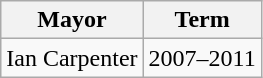<table class="wikitable">
<tr>
<th>Mayor</th>
<th>Term</th>
</tr>
<tr>
<td>Ian Carpenter</td>
<td>2007–2011</td>
</tr>
</table>
